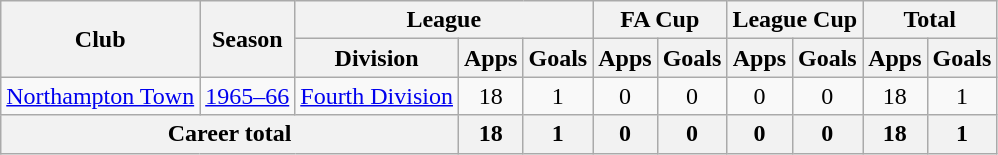<table class="wikitable" style="text-align: center;">
<tr>
<th rowspan="2">Club</th>
<th rowspan="2">Season</th>
<th colspan="3">League</th>
<th colspan="2">FA Cup</th>
<th colspan="2">League Cup</th>
<th colspan="2">Total</th>
</tr>
<tr>
<th>Division</th>
<th>Apps</th>
<th>Goals</th>
<th>Apps</th>
<th>Goals</th>
<th>Apps</th>
<th>Goals</th>
<th>Apps</th>
<th>Goals</th>
</tr>
<tr>
<td><a href='#'>Northampton Town</a></td>
<td><a href='#'>1965–66</a></td>
<td><a href='#'>Fourth Division</a></td>
<td>18</td>
<td>1</td>
<td>0</td>
<td>0</td>
<td>0</td>
<td>0</td>
<td>18</td>
<td>1</td>
</tr>
<tr>
<th colspan="3">Career total</th>
<th>18</th>
<th>1</th>
<th>0</th>
<th>0</th>
<th>0</th>
<th>0</th>
<th>18</th>
<th>1</th>
</tr>
</table>
